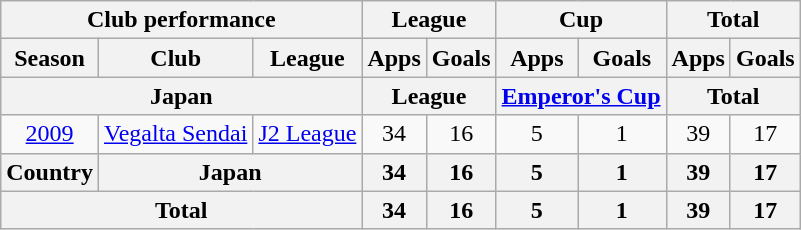<table class="wikitable" style="text-align:center;">
<tr>
<th colspan=3>Club performance</th>
<th colspan=2>League</th>
<th colspan=2>Cup</th>
<th colspan=2>Total</th>
</tr>
<tr>
<th>Season</th>
<th>Club</th>
<th>League</th>
<th>Apps</th>
<th>Goals</th>
<th>Apps</th>
<th>Goals</th>
<th>Apps</th>
<th>Goals</th>
</tr>
<tr>
<th colspan=3>Japan</th>
<th colspan=2>League</th>
<th colspan=2><a href='#'>Emperor's Cup</a></th>
<th colspan=2>Total</th>
</tr>
<tr>
<td><a href='#'>2009</a></td>
<td><a href='#'>Vegalta Sendai</a></td>
<td><a href='#'>J2 League</a></td>
<td>34</td>
<td>16</td>
<td>5</td>
<td>1</td>
<td>39</td>
<td>17</td>
</tr>
<tr>
<th rowspan=1>Country</th>
<th colspan=2>Japan</th>
<th>34</th>
<th>16</th>
<th>5</th>
<th>1</th>
<th>39</th>
<th>17</th>
</tr>
<tr>
<th colspan=3>Total</th>
<th>34</th>
<th>16</th>
<th>5</th>
<th>1</th>
<th>39</th>
<th>17</th>
</tr>
</table>
